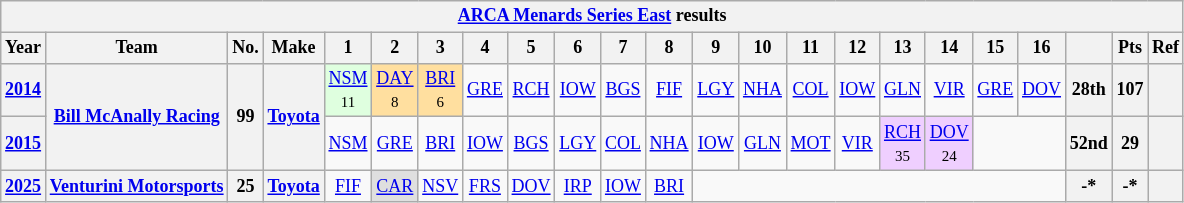<table class="wikitable" style="text-align:center; font-size:75%">
<tr>
<th colspan=45><a href='#'>ARCA Menards Series East</a> results</th>
</tr>
<tr>
<th>Year</th>
<th>Team</th>
<th>No.</th>
<th>Make</th>
<th>1</th>
<th>2</th>
<th>3</th>
<th>4</th>
<th>5</th>
<th>6</th>
<th>7</th>
<th>8</th>
<th>9</th>
<th>10</th>
<th>11</th>
<th>12</th>
<th>13</th>
<th>14</th>
<th>15</th>
<th>16</th>
<th></th>
<th>Pts</th>
<th>Ref</th>
</tr>
<tr>
<th><a href='#'>2014</a></th>
<th rowspan=2><a href='#'>Bill McAnally Racing</a></th>
<th rowspan=2>99</th>
<th rowspan=2><a href='#'>Toyota</a></th>
<td style="background:#DFFFDF;"><a href='#'>NSM</a><br><small>11</small></td>
<td style="background:#FFDF9F;"><a href='#'>DAY</a><br><small>8</small></td>
<td style="background:#FFDF9F;"><a href='#'>BRI</a><br><small>6</small></td>
<td><a href='#'>GRE</a></td>
<td><a href='#'>RCH</a></td>
<td><a href='#'>IOW</a></td>
<td><a href='#'>BGS</a></td>
<td><a href='#'>FIF</a></td>
<td><a href='#'>LGY</a></td>
<td><a href='#'>NHA</a></td>
<td><a href='#'>COL</a></td>
<td><a href='#'>IOW</a></td>
<td><a href='#'>GLN</a></td>
<td><a href='#'>VIR</a></td>
<td><a href='#'>GRE</a></td>
<td><a href='#'>DOV</a></td>
<th>28th</th>
<th>107</th>
<th></th>
</tr>
<tr>
<th><a href='#'>2015</a></th>
<td><a href='#'>NSM</a></td>
<td><a href='#'>GRE</a></td>
<td><a href='#'>BRI</a></td>
<td><a href='#'>IOW</a></td>
<td><a href='#'>BGS</a></td>
<td><a href='#'>LGY</a></td>
<td><a href='#'>COL</a></td>
<td><a href='#'>NHA</a></td>
<td><a href='#'>IOW</a></td>
<td><a href='#'>GLN</a></td>
<td><a href='#'>MOT</a></td>
<td><a href='#'>VIR</a></td>
<td style="background:#EFCFFF;"><a href='#'>RCH</a><br><small>35</small></td>
<td style="background:#EFCFFF;"><a href='#'>DOV</a><br><small>24</small></td>
<td colspan=2></td>
<th>52nd</th>
<th>29</th>
<th></th>
</tr>
<tr>
<th><a href='#'>2025</a></th>
<th><a href='#'>Venturini Motorsports</a></th>
<th>25</th>
<th><a href='#'>Toyota</a></th>
<td><a href='#'>FIF</a></td>
<td style="background:#DFDFDF;"><a href='#'>CAR</a><br></td>
<td><a href='#'>NSV</a></td>
<td><a href='#'>FRS</a></td>
<td><a href='#'>DOV</a></td>
<td><a href='#'>IRP</a></td>
<td><a href='#'>IOW</a></td>
<td><a href='#'>BRI</a></td>
<td colspan=8></td>
<th>-*</th>
<th>-*</th>
<th></th>
</tr>
</table>
